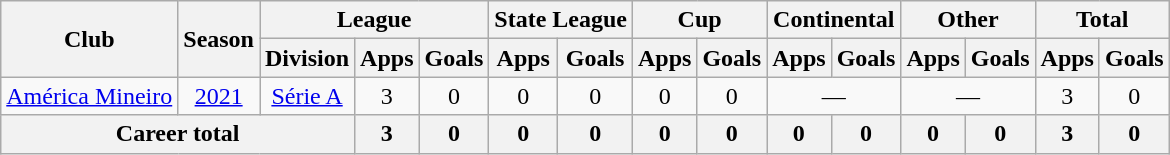<table class="wikitable" style="text-align: center;">
<tr>
<th rowspan="2">Club</th>
<th rowspan="2">Season</th>
<th colspan="3">League</th>
<th colspan="2">State League</th>
<th colspan="2">Cup</th>
<th colspan="2">Continental</th>
<th colspan="2">Other</th>
<th colspan="2">Total</th>
</tr>
<tr>
<th>Division</th>
<th>Apps</th>
<th>Goals</th>
<th>Apps</th>
<th>Goals</th>
<th>Apps</th>
<th>Goals</th>
<th>Apps</th>
<th>Goals</th>
<th>Apps</th>
<th>Goals</th>
<th>Apps</th>
<th>Goals</th>
</tr>
<tr>
<td><a href='#'>América Mineiro</a></td>
<td><a href='#'>2021</a></td>
<td><a href='#'>Série A</a></td>
<td>3</td>
<td>0</td>
<td>0</td>
<td>0</td>
<td>0</td>
<td>0</td>
<td colspan=2>—</td>
<td colspan=2>—</td>
<td>3</td>
<td>0</td>
</tr>
<tr>
<th colspan=3><strong>Career total</strong></th>
<th>3</th>
<th>0</th>
<th>0</th>
<th>0</th>
<th>0</th>
<th>0</th>
<th>0</th>
<th>0</th>
<th>0</th>
<th>0</th>
<th>3</th>
<th>0</th>
</tr>
</table>
